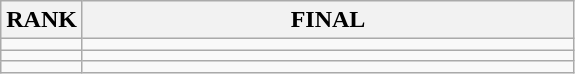<table class="wikitable">
<tr>
<th>RANK</th>
<th style="width: 20em">FINAL</th>
</tr>
<tr>
<td align="center"></td>
<td></td>
</tr>
<tr>
<td align="center"></td>
<td></td>
</tr>
<tr>
<td align="center"></td>
<td></td>
</tr>
</table>
